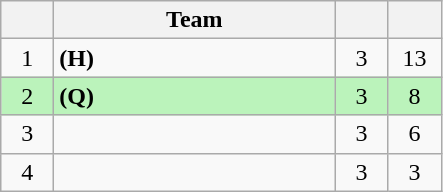<table class="wikitable">
<tr>
<th style="width:28px;"></th>
<th style="width:180px;">Team</th>
<th style="width:28px;"></th>
<th style="width:28px;"></th>
</tr>
<tr>
<td align=center>1</td>
<td> <strong>(H)</strong></td>
<td align=center>3</td>
<td align=center>13</td>
</tr>
<tr bgcolor=#BBF3BB>
<td align=center>2</td>
<td> <strong>(Q)</strong></td>
<td align=center>3</td>
<td align=center>8</td>
</tr>
<tr>
<td align=center>3</td>
<td></td>
<td align=center>3</td>
<td align=center>6</td>
</tr>
<tr>
<td align=center>4</td>
<td></td>
<td align=center>3</td>
<td align=center>3</td>
</tr>
</table>
